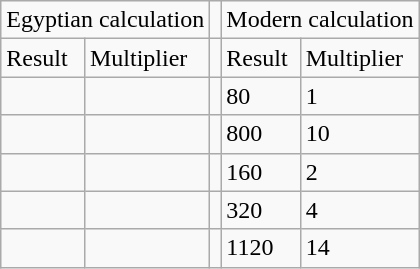<table class="wikitable">
<tr>
<td colspan=2>Egyptian calculation</td>
<td></td>
<td colspan=2>Modern calculation</td>
</tr>
<tr>
<td>Result</td>
<td>Multiplier</td>
<td></td>
<td>Result</td>
<td>Multiplier</td>
</tr>
<tr>
<td></td>
<td></td>
<td></td>
<td>80</td>
<td>1</td>
</tr>
<tr>
<td></td>
<td></td>
<td></td>
<td>800</td>
<td>10</td>
</tr>
<tr>
<td></td>
<td></td>
<td></td>
<td>160</td>
<td>2</td>
</tr>
<tr>
<td></td>
<td></td>
<td></td>
<td>320</td>
<td>4</td>
</tr>
<tr>
<td></td>
<td></td>
<td></td>
<td>1120</td>
<td>14</td>
</tr>
</table>
